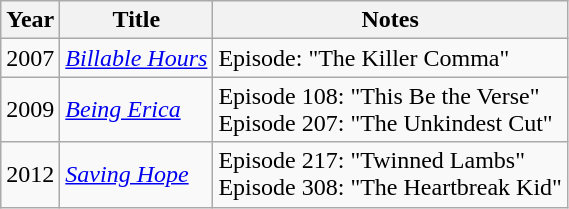<table class="wikitable sortable">
<tr>
<th>Year</th>
<th>Title</th>
<th class="unsortable">Notes</th>
</tr>
<tr>
<td>2007</td>
<td><em><a href='#'>Billable Hours</a></em></td>
<td>Episode: "The Killer Comma"</td>
</tr>
<tr>
<td>2009</td>
<td><em><a href='#'>Being Erica</a></em></td>
<td>Episode 108: "This Be the Verse"<br>Episode 207: "The Unkindest Cut"</td>
</tr>
<tr>
<td>2012</td>
<td><em><a href='#'>Saving Hope</a></em></td>
<td>Episode 217: "Twinned Lambs" <br> Episode 308: "The Heartbreak Kid"</td>
</tr>
</table>
